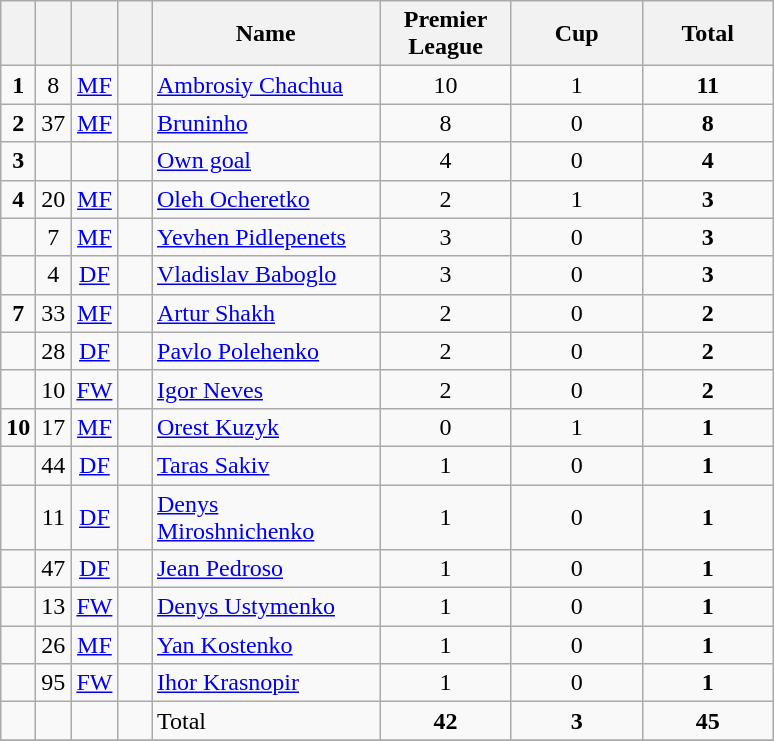<table class="wikitable" style="text-align:center">
<tr>
<th width=15></th>
<th width=15></th>
<th width=15></th>
<th width=15></th>
<th width=145>Name</th>
<th width=80><strong>Premier League</strong></th>
<th width=80><strong>Cup</strong></th>
<th width=80>Total</th>
</tr>
<tr>
<td><strong>1</strong></td>
<td>8</td>
<td><a href='#'>MF</a></td>
<td></td>
<td align=left><a href='#'>Ambrosiy Chachua</a></td>
<td>10</td>
<td>1</td>
<td><strong>11</strong></td>
</tr>
<tr>
<td><strong>2</strong></td>
<td>37</td>
<td><a href='#'>MF</a></td>
<td></td>
<td align=left><a href='#'>Bruninho</a></td>
<td>8</td>
<td>0</td>
<td><strong>8</strong></td>
</tr>
<tr>
<td><strong>3</strong></td>
<td></td>
<td></td>
<td></td>
<td align=left><a href='#'>Own goal</a></td>
<td>4</td>
<td>0</td>
<td><strong>4</strong></td>
</tr>
<tr>
<td><strong>4</strong></td>
<td>20</td>
<td><a href='#'>MF</a></td>
<td></td>
<td align=left><a href='#'>Oleh Ocheretko</a></td>
<td>2</td>
<td>1</td>
<td><strong>3</strong></td>
</tr>
<tr>
<td></td>
<td>7</td>
<td><a href='#'>MF</a></td>
<td></td>
<td align=left><a href='#'>Yevhen Pidlepenets</a></td>
<td>3</td>
<td>0</td>
<td><strong>3</strong></td>
</tr>
<tr>
<td></td>
<td>4</td>
<td><a href='#'>DF</a></td>
<td></td>
<td align=left><a href='#'>Vladislav Baboglo</a></td>
<td>3</td>
<td>0</td>
<td><strong>3</strong></td>
</tr>
<tr>
<td><strong>7</strong></td>
<td>33</td>
<td><a href='#'>MF</a></td>
<td></td>
<td align=left><a href='#'>Artur Shakh</a></td>
<td>2</td>
<td>0</td>
<td><strong>2</strong></td>
</tr>
<tr>
<td></td>
<td>28</td>
<td><a href='#'>DF</a></td>
<td></td>
<td align=left><a href='#'>Pavlo Polehenko</a></td>
<td>2</td>
<td>0</td>
<td><strong>2</strong></td>
</tr>
<tr>
<td></td>
<td>10</td>
<td><a href='#'>FW</a></td>
<td></td>
<td align=left><a href='#'>Igor Neves</a></td>
<td>2</td>
<td>0</td>
<td><strong>2</strong></td>
</tr>
<tr>
<td><strong>10</strong></td>
<td>17</td>
<td><a href='#'>MF</a></td>
<td></td>
<td align=left><a href='#'>Orest Kuzyk</a></td>
<td>0</td>
<td>1</td>
<td><strong>1</strong></td>
</tr>
<tr>
<td></td>
<td>44</td>
<td><a href='#'>DF</a></td>
<td></td>
<td align=left><a href='#'>Taras Sakiv</a></td>
<td>1</td>
<td>0</td>
<td><strong>1</strong></td>
</tr>
<tr>
<td></td>
<td>11</td>
<td><a href='#'>DF</a></td>
<td></td>
<td align=left><a href='#'>Denys Miroshnichenko</a></td>
<td>1</td>
<td>0</td>
<td><strong>1</strong></td>
</tr>
<tr>
<td></td>
<td>47</td>
<td><a href='#'>DF</a></td>
<td></td>
<td align=left><a href='#'>Jean Pedroso</a></td>
<td>1</td>
<td>0</td>
<td><strong>1</strong></td>
</tr>
<tr>
<td></td>
<td>13</td>
<td><a href='#'>FW</a></td>
<td></td>
<td align=left><a href='#'>Denys Ustymenko</a></td>
<td>1</td>
<td>0</td>
<td><strong>1</strong></td>
</tr>
<tr>
<td></td>
<td>26</td>
<td><a href='#'>MF</a></td>
<td></td>
<td align=left><a href='#'>Yan Kostenko</a></td>
<td>1</td>
<td>0</td>
<td><strong>1</strong></td>
</tr>
<tr>
<td></td>
<td>95</td>
<td><a href='#'>FW</a></td>
<td></td>
<td align=left><a href='#'>Ihor Krasnopir</a></td>
<td>1</td>
<td>0</td>
<td><strong>1</strong></td>
</tr>
<tr>
<td></td>
<td></td>
<td></td>
<td></td>
<td align=left>Total</td>
<td><strong>42</strong></td>
<td><strong>3</strong></td>
<td><strong>45</strong></td>
</tr>
<tr>
</tr>
</table>
